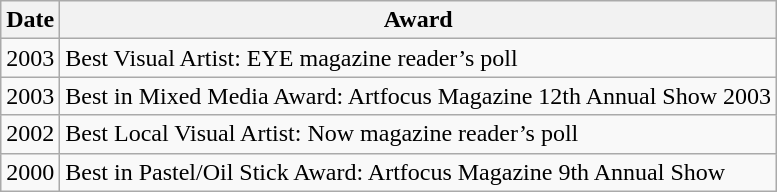<table class="wikitable sortable">
<tr>
<th scope="col">Date</th>
<th scope="col">Award</th>
</tr>
<tr>
<td>2003</td>
<td>Best Visual Artist: EYE magazine reader’s poll</td>
</tr>
<tr>
<td>2003</td>
<td>Best in Mixed Media Award: Artfocus Magazine 12th Annual Show 2003</td>
</tr>
<tr>
<td>2002</td>
<td>Best Local Visual Artist: Now magazine reader’s poll</td>
</tr>
<tr>
<td>2000</td>
<td>Best in Pastel/Oil Stick Award: Artfocus Magazine 9th Annual Show</td>
</tr>
</table>
